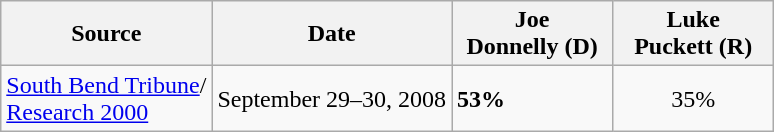<table class="wikitable">
<tr>
<th>Source</th>
<th>Date</th>
<th style="width:100px;">Joe<br>Donnelly (D)</th>
<th style="width:100px;">Luke<br>Puckett (R)</th>
</tr>
<tr>
<td><a href='#'>South Bend Tribune</a>/<a href='#'><br>Research 2000</a></td>
<td>September 29–30, 2008</td>
<td><strong>53%</strong></td>
<td align=center>35%</td>
</tr>
</table>
